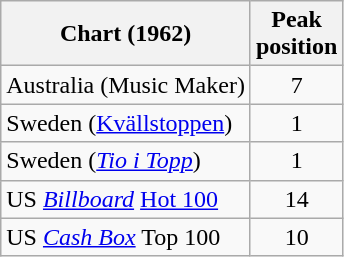<table class="wikitable sortable">
<tr>
<th>Chart (1962)</th>
<th>Peak<br>position</th>
</tr>
<tr>
<td>Australia (Music Maker)</td>
<td align="center">7</td>
</tr>
<tr>
<td>Sweden (<a href='#'>Kvällstoppen</a>)</td>
<td style="text-align:center;">1</td>
</tr>
<tr>
<td>Sweden (<em><a href='#'>Tio i Topp</a></em>)</td>
<td style="text-align:center;">1</td>
</tr>
<tr>
<td>US <em><a href='#'>Billboard</a></em> <a href='#'>Hot 100</a></td>
<td style="text-align:center;">14</td>
</tr>
<tr>
<td>US <a href='#'><em>Cash Box</em></a> Top 100</td>
<td align="center">10</td>
</tr>
</table>
